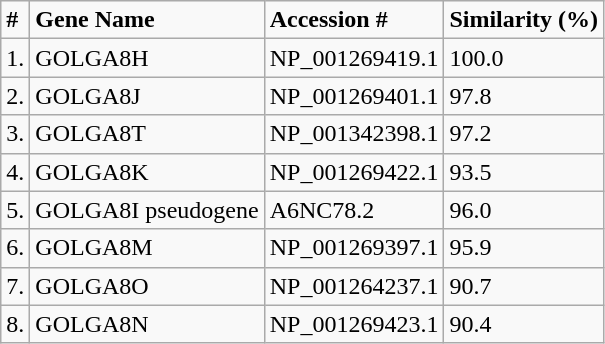<table class="wikitable">
<tr>
<td><strong>#</strong></td>
<td><strong>Gene Name</strong></td>
<td><strong>Accession #</strong></td>
<td><strong>Similarity (%)</strong></td>
</tr>
<tr>
<td>1.</td>
<td>GOLGA8H</td>
<td>NP_001269419.1</td>
<td>100.0</td>
</tr>
<tr>
<td>2.</td>
<td>GOLGA8J</td>
<td>NP_001269401.1</td>
<td>97.8</td>
</tr>
<tr>
<td>3.</td>
<td>GOLGA8T</td>
<td>NP_001342398.1</td>
<td>97.2</td>
</tr>
<tr>
<td>4.</td>
<td>GOLGA8K</td>
<td>NP_001269422.1</td>
<td>93.5</td>
</tr>
<tr>
<td>5.</td>
<td>GOLGA8I pseudogene</td>
<td>A6NC78.2</td>
<td>96.0</td>
</tr>
<tr>
<td>6.</td>
<td>GOLGA8M</td>
<td>NP_001269397.1</td>
<td>95.9</td>
</tr>
<tr>
<td>7.</td>
<td>GOLGA8O</td>
<td>NP_001264237.1</td>
<td>90.7</td>
</tr>
<tr>
<td>8.</td>
<td>GOLGA8N</td>
<td>NP_001269423.1</td>
<td>90.4</td>
</tr>
</table>
